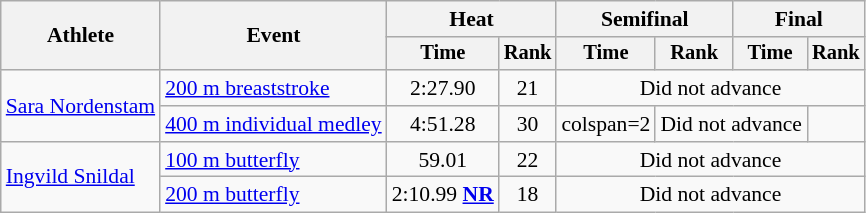<table class=wikitable style="font-size:90%">
<tr>
<th rowspan="2">Athlete</th>
<th rowspan="2">Event</th>
<th colspan="2">Heat</th>
<th colspan="2">Semifinal</th>
<th colspan="2">Final</th>
</tr>
<tr style="font-size:95%">
<th>Time</th>
<th>Rank</th>
<th>Time</th>
<th>Rank</th>
<th>Time</th>
<th>Rank</th>
</tr>
<tr align=center>
<td align=left rowspan=2><a href='#'>Sara Nordenstam</a></td>
<td align=left><a href='#'>200 m breaststroke</a></td>
<td>2:27.90</td>
<td>21</td>
<td colspan=4>Did not advance</td>
</tr>
<tr align=center>
<td align=left><a href='#'>400 m individual medley</a></td>
<td>4:51.28</td>
<td>30</td>
<td>colspan=2 </td>
<td colspan=2>Did not advance</td>
</tr>
<tr align=center>
<td align=left rowspan=2><a href='#'>Ingvild Snildal</a></td>
<td align=left><a href='#'>100 m butterfly</a></td>
<td>59.01</td>
<td>22</td>
<td colspan=4>Did not advance</td>
</tr>
<tr align=center>
<td align=left><a href='#'>200 m butterfly</a></td>
<td>2:10.99 <strong><a href='#'>NR</a></strong></td>
<td>18</td>
<td colspan=4>Did not advance</td>
</tr>
</table>
